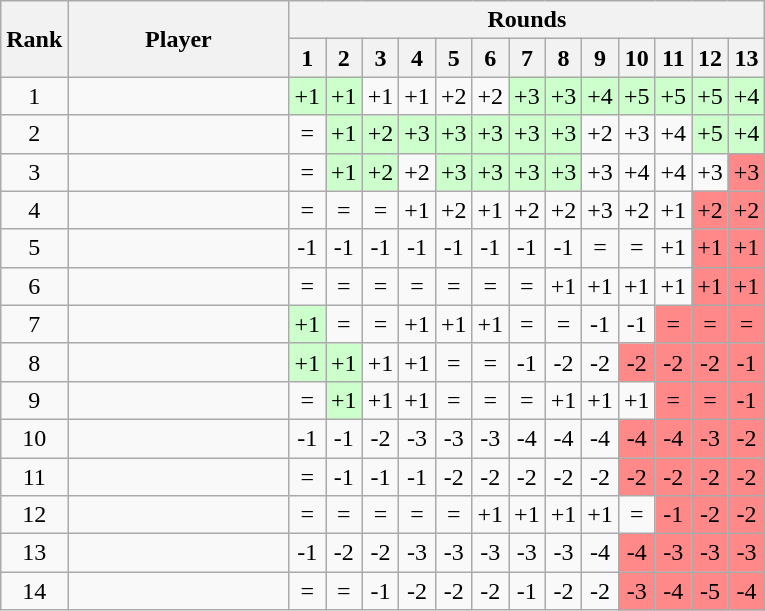<table class="wikitable" style="font-size:100%; text-align:center; white-space: nowrap;">
<tr>
<th rowspan="2">Rank</th>
<th rowspan="2" style="width:140px;">Player</th>
<th colspan="13">Rounds</th>
</tr>
<tr>
<th>1</th>
<th>2</th>
<th>3</th>
<th>4</th>
<th>5</th>
<th>6</th>
<th>7</th>
<th>8</th>
<th>9</th>
<th>10</th>
<th>11</th>
<th>12</th>
<th>13</th>
</tr>
<tr>
<td>1</td>
<td align="left"></td>
<td bgcolor="#ccffcc">+1</td>
<td bgcolor="#ccffcc">+1</td>
<td>+1</td>
<td>+1</td>
<td>+2</td>
<td>+2</td>
<td bgcolor="#ccffcc">+3</td>
<td bgcolor="#ccffcc">+3</td>
<td bgcolor="#ccffcc">+4</td>
<td bgcolor="#ccffcc">+5</td>
<td bgcolor="#ccffcc">+5</td>
<td bgcolor="#ccffcc">+5</td>
<td bgcolor="#ccffcc">+4</td>
</tr>
<tr>
<td>2</td>
<td align="left"></td>
<td>=</td>
<td bgcolor="#ccffcc">+1</td>
<td bgcolor="#ccffcc">+2</td>
<td bgcolor="#ccffcc">+3</td>
<td bgcolor="#ccffcc">+3</td>
<td bgcolor="#ccffcc">+3</td>
<td bgcolor="#ccffcc">+3</td>
<td bgcolor="#ccffcc">+3</td>
<td>+2</td>
<td>+3</td>
<td>+4</td>
<td bgcolor="#ccffcc">+5</td>
<td bgcolor="#ccffcc">+4</td>
</tr>
<tr>
<td>3</td>
<td align="left"></td>
<td>=</td>
<td bgcolor="#ccffcc">+1</td>
<td bgcolor="#ccffcc">+2</td>
<td>+2</td>
<td bgcolor="#ccffcc">+3</td>
<td bgcolor="#ccffcc">+3</td>
<td bgcolor="#ccffcc">+3</td>
<td bgcolor="#ccffcc">+3</td>
<td>+3</td>
<td>+4</td>
<td>+4</td>
<td>+3</td>
<td bgcolor="#ff8888">+3</td>
</tr>
<tr>
<td>4</td>
<td align="left"></td>
<td>=</td>
<td>=</td>
<td>=</td>
<td>+1</td>
<td>+2</td>
<td>+1</td>
<td>+2</td>
<td>+2</td>
<td>+3</td>
<td>+2</td>
<td>+1</td>
<td bgcolor="#ff8888">+2</td>
<td bgcolor="#ff8888">+2</td>
</tr>
<tr>
<td>5</td>
<td align="left"></td>
<td>-1</td>
<td>-1</td>
<td>-1</td>
<td>-1</td>
<td>-1</td>
<td>-1</td>
<td>-1</td>
<td>-1</td>
<td>=</td>
<td>=</td>
<td>+1</td>
<td bgcolor="#ff8888">+1</td>
<td bgcolor="#ff8888">+1</td>
</tr>
<tr>
<td>6</td>
<td align="left"></td>
<td>=</td>
<td>=</td>
<td>=</td>
<td>=</td>
<td>=</td>
<td>=</td>
<td>=</td>
<td>+1</td>
<td>+1</td>
<td>+1</td>
<td>+1</td>
<td bgcolor="#ff8888">+1</td>
<td bgcolor="#ff8888">+1</td>
</tr>
<tr>
<td>7</td>
<td align="left"></td>
<td bgcolor="#ccffcc">+1</td>
<td>=</td>
<td>=</td>
<td>+1</td>
<td>+1</td>
<td>+1</td>
<td>=</td>
<td>=</td>
<td>-1</td>
<td>-1</td>
<td bgcolor="#ff8888">=</td>
<td bgcolor="#ff8888">=</td>
<td bgcolor="#ff8888">=</td>
</tr>
<tr>
<td>8</td>
<td align="left"></td>
<td bgcolor="#ccffcc">+1</td>
<td bgcolor="#ccffcc">+1</td>
<td>+1</td>
<td>+1</td>
<td>=</td>
<td>=</td>
<td>-1</td>
<td>-2</td>
<td>-2</td>
<td bgcolor="#ff8888">-2</td>
<td bgcolor="#ff8888">-2</td>
<td bgcolor="#ff8888">-2</td>
<td bgcolor="#ff8888">-1</td>
</tr>
<tr>
<td>9</td>
<td align="left"></td>
<td>=</td>
<td bgcolor="#ccffcc">+1</td>
<td>+1</td>
<td>+1</td>
<td>=</td>
<td>=</td>
<td>=</td>
<td>+1</td>
<td>+1</td>
<td>+1</td>
<td bgcolor="#ff8888">=</td>
<td bgcolor="#ff8888">=</td>
<td bgcolor="#ff8888">-1</td>
</tr>
<tr>
<td>10</td>
<td align="left"></td>
<td>-1</td>
<td>-1</td>
<td>-2</td>
<td>-3</td>
<td>-3</td>
<td>-3</td>
<td>-4</td>
<td>-4</td>
<td>-4</td>
<td bgcolor="#ff8888">-4</td>
<td bgcolor="#ff8888">-4</td>
<td bgcolor="#ff8888">-3</td>
<td bgcolor="#ff8888">-2</td>
</tr>
<tr>
<td>11</td>
<td align="left"></td>
<td>=</td>
<td>-1</td>
<td>-1</td>
<td>-1</td>
<td>-2</td>
<td>-2</td>
<td>-2</td>
<td>-2</td>
<td>-2</td>
<td bgcolor="#ff8888">-2</td>
<td bgcolor="#ff8888">-2</td>
<td bgcolor="#ff8888">-2</td>
<td bgcolor="#ff8888">-2</td>
</tr>
<tr>
<td>12</td>
<td align="left"></td>
<td>=</td>
<td>=</td>
<td>=</td>
<td>=</td>
<td>=</td>
<td>+1</td>
<td>+1</td>
<td>+1</td>
<td>+1</td>
<td>=</td>
<td bgcolor="#ff8888">-1</td>
<td bgcolor="#ff8888">-2</td>
<td bgcolor="#ff8888">-2</td>
</tr>
<tr>
<td>13</td>
<td align="left"></td>
<td>-1</td>
<td>-2</td>
<td>-2</td>
<td>-3</td>
<td>-3</td>
<td>-3</td>
<td>-3</td>
<td>-3</td>
<td>-4</td>
<td bgcolor="#ff8888">-4</td>
<td bgcolor="#ff8888">-3</td>
<td bgcolor="#ff8888">-3</td>
<td bgcolor="#ff8888">-3</td>
</tr>
<tr>
<td>14</td>
<td align="left"></td>
<td>=</td>
<td>=</td>
<td>-1</td>
<td>-2</td>
<td>-2</td>
<td>-2</td>
<td>-1</td>
<td>-2</td>
<td>-2</td>
<td bgcolor="#ff8888">-3</td>
<td bgcolor="#ff8888">-4</td>
<td bgcolor="#ff8888">-5</td>
<td bgcolor="#ff8888">-4</td>
</tr>
</table>
